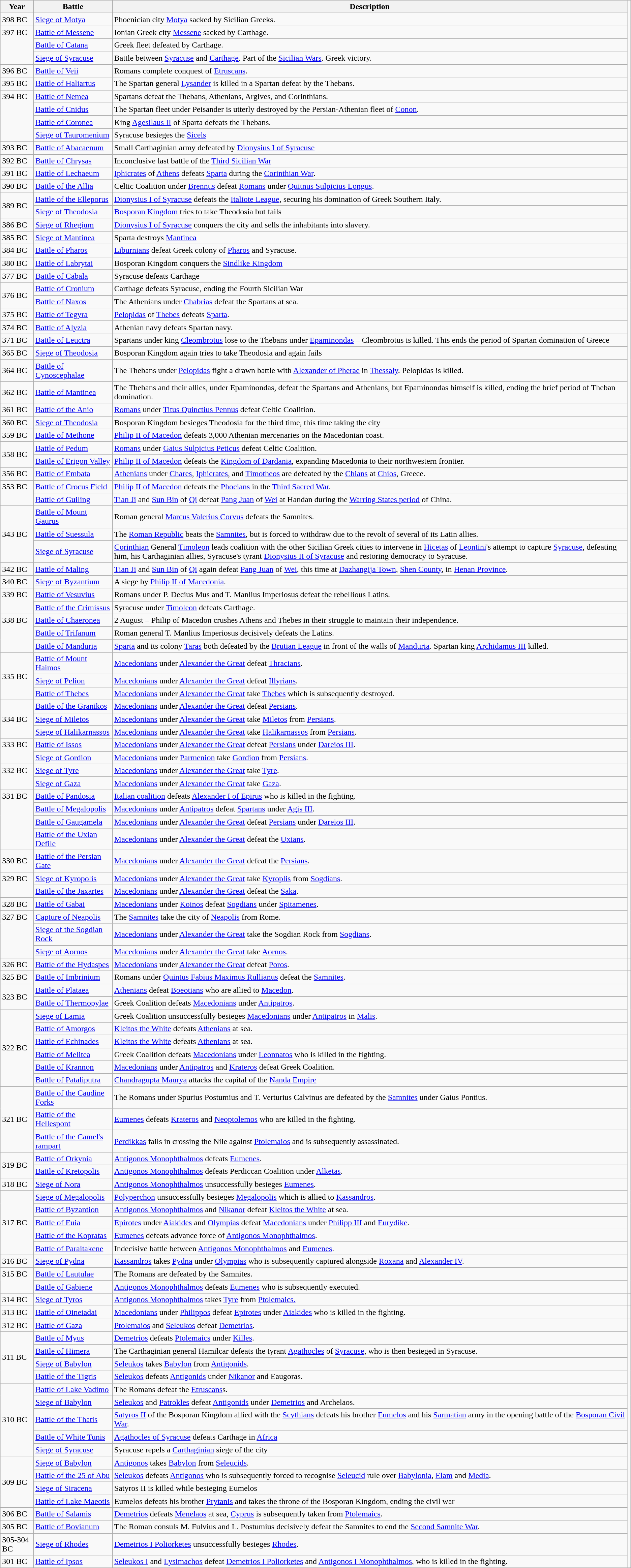<table class="wikitable sortable">
<tr>
<th class="unsortable">Year</th>
<th class="unsortable">Battle</th>
<th class="unsortable">Description</th>
</tr>
<tr>
<td valign=top>398 BC</td>
<td><a href='#'>Siege of Motya</a></td>
<td>Phoenician city <a href='#'>Motya</a> sacked by Sicilian Greeks.</td>
</tr>
<tr>
<td rowspan=3 valign=top>397 BC</td>
<td><a href='#'>Battle of Messene</a></td>
<td>Ionian Greek city <a href='#'>Messene</a> sacked by Carthage.</td>
</tr>
<tr>
<td><a href='#'>Battle of Catana</a></td>
<td>Greek fleet defeated by Carthage.</td>
</tr>
<tr>
<td><a href='#'>Siege of Syracuse</a></td>
<td>Battle between <a href='#'>Syracuse</a> and <a href='#'>Carthage</a>. Part of the <a href='#'>Sicilian Wars</a>. Greek victory.</td>
</tr>
<tr>
<td>396 BC</td>
<td><a href='#'>Battle of Veii</a></td>
<td>Romans complete conquest of <a href='#'>Etruscans</a>.</td>
</tr>
<tr>
<td rowspan="1">395 BC</td>
<td><a href='#'>Battle of Haliartus</a></td>
<td>The Spartan general <a href='#'>Lysander</a> is killed in a Spartan defeat by the Thebans.</td>
</tr>
<tr>
<td rowspan="4" style="vertical-align:top;">394 BC</td>
<td><a href='#'>Battle of Nemea</a></td>
<td>Spartans defeat the Thebans, Athenians, Argives, and Corinthians.</td>
</tr>
<tr>
<td><a href='#'>Battle of Cnidus</a></td>
<td>The Spartan fleet under Peisander is utterly destroyed by the Persian-Athenian fleet of <a href='#'>Conon</a>.</td>
</tr>
<tr>
<td><a href='#'>Battle of Coronea</a></td>
<td>King <a href='#'>Agesilaus II</a> of Sparta defeats the Thebans.</td>
</tr>
<tr>
<td><a href='#'>Siege of Tauromenium</a></td>
<td>Syracuse besieges the <a href='#'>Sicels</a></td>
</tr>
<tr>
<td>393 BC</td>
<td><a href='#'>Battle of Abacaenum</a></td>
<td>Small Carthaginian army defeated by <a href='#'>Dionysius I of Syracuse</a></td>
</tr>
<tr>
<td valign=top>392 BC</td>
<td><a href='#'>Battle of Chrysas</a></td>
<td>Inconclusive last battle of the <a href='#'>Third Sicilian War</a></td>
</tr>
<tr>
<td valign=top>391 BC</td>
<td><a href='#'>Battle of Lechaeum</a></td>
<td><a href='#'>Iphicrates</a> of <a href='#'>Athens</a> defeats <a href='#'>Sparta</a> during the <a href='#'>Corinthian War</a>.</td>
</tr>
<tr>
<td valign=top>390 BC</td>
<td><a href='#'>Battle of the Allia</a></td>
<td>Celtic Coalition under <a href='#'>Brennus</a> defeat <a href='#'>Romans</a> under <a href='#'>Quitnus Sulpicius Longus</a>.</td>
</tr>
<tr>
<td rowspan="2">389 BC</td>
<td><a href='#'>Battle of the Elleporus</a></td>
<td><a href='#'>Dionysius I of Syracuse</a> defeats the <a href='#'>Italiote League</a>, securing his domination of Greek Southern Italy.</td>
</tr>
<tr>
<td><a href='#'>Siege of Theodosia</a></td>
<td><a href='#'>Bosporan Kingdom</a> tries to take Theodosia but fails</td>
</tr>
<tr>
<td>386 BC</td>
<td><a href='#'>Siege of Rhegium</a></td>
<td><a href='#'>Dionysius I of Syracuse</a> conquers the city and sells the inhabitants into slavery.</td>
</tr>
<tr>
<td>385 BC</td>
<td><a href='#'>Siege of Mantinea</a></td>
<td>Sparta destroys <a href='#'>Mantinea</a></td>
</tr>
<tr>
<td>384 BC</td>
<td><a href='#'>Battle of Pharos</a></td>
<td><a href='#'>Liburnians</a> defeat Greek colony of <a href='#'>Pharos</a> and Syracuse.</td>
</tr>
<tr>
<td>380 BC</td>
<td><a href='#'>Battle of Labrytai</a></td>
<td>Bosporan Kingdom conquers the <a href='#'>Sindlike Kingdom</a></td>
</tr>
<tr>
<td>377 BC</td>
<td><a href='#'>Battle of Cabala</a></td>
<td>Syracuse defeats Carthage</td>
</tr>
<tr>
<td rowspan="2">376 BC</td>
<td><a href='#'>Battle of Cronium</a></td>
<td>Carthage defeats Syracuse, ending the Fourth Sicilian War</td>
</tr>
<tr>
<td><a href='#'>Battle of Naxos</a></td>
<td>The Athenians under <a href='#'>Chabrias</a> defeat the Spartans at sea.</td>
</tr>
<tr>
<td>375 BC</td>
<td><a href='#'>Battle of Tegyra</a></td>
<td><a href='#'>Pelopidas</a> of <a href='#'>Thebes</a> defeats <a href='#'>Sparta</a>.</td>
</tr>
<tr>
<td>374 BC</td>
<td><a href='#'>Battle of Alyzia</a></td>
<td>Athenian navy defeats Spartan navy.</td>
</tr>
<tr>
<td>371 BC</td>
<td><a href='#'>Battle of Leuctra</a></td>
<td>Spartans under king <a href='#'>Cleombrotus</a> lose to the Thebans under <a href='#'>Epaminondas</a> – Cleombrotus is killed. This ends the period of Spartan domination of Greece</td>
</tr>
<tr>
<td>365 BC</td>
<td><a href='#'>Siege of Theodosia</a></td>
<td>Bosporan Kingdom again tries to take Theodosia and again fails</td>
</tr>
<tr>
<td>364 BC</td>
<td><a href='#'>Battle of Cynoscephalae</a></td>
<td>The Thebans under <a href='#'>Pelopidas</a> fight a drawn battle with <a href='#'>Alexander of Pherae</a> in <a href='#'>Thessaly</a>. Pelopidas is killed.</td>
</tr>
<tr>
<td>362 BC</td>
<td><a href='#'>Battle of Mantinea</a></td>
<td>The Thebans and their allies, under Epaminondas, defeat the Spartans and Athenians, but Epaminondas himself is killed, ending the brief period of Theban domination.</td>
</tr>
<tr>
<td>361 BC</td>
<td><a href='#'>Battle of the Anio</a></td>
<td><a href='#'>Romans</a> under <a href='#'>Titus Quinctius Pennus</a> defeat Celtic Coalition.</td>
</tr>
<tr>
<td>360 BC</td>
<td><a href='#'>Siege of Theodosia</a></td>
<td>Bosporan Kingdom besieges Theodosia for the third time, this time taking the city</td>
</tr>
<tr>
<td>359 BC</td>
<td><a href='#'>Battle of Methone</a></td>
<td><a href='#'>Philip II of Macedon</a> defeats 3,000 Athenian mercenaries on the Macedonian coast.</td>
</tr>
<tr>
<td rowspan="2">358 BC</td>
<td><a href='#'>Battle of Pedum</a></td>
<td><a href='#'>Romans</a> under <a href='#'>Gaius Sulpicius Peticus</a> defeat Celtic Coalition.</td>
</tr>
<tr>
<td><a href='#'>Battle of Erigon Valley</a></td>
<td><a href='#'>Philip II of Macedon</a> defeats the <a href='#'>Kingdom of Dardania</a>, expanding Macedonia to their northwestern frontier.</td>
</tr>
<tr>
<td>356 BC</td>
<td><a href='#'>Battle of Embata</a></td>
<td><a href='#'>Athenians</a> under <a href='#'>Chares</a>, <a href='#'>Iphicrates</a>, and <a href='#'>Timotheos</a> are defeated by the <a href='#'>Chians</a> at <a href='#'>Chios</a>, Greece.</td>
</tr>
<tr>
<td rowspan=2 valign=top>353 BC</td>
<td><a href='#'>Battle of Crocus Field</a></td>
<td><a href='#'>Philip II of Macedon</a> defeats the <a href='#'>Phocians</a> in the <a href='#'>Third Sacred War</a>.</td>
</tr>
<tr>
<td><a href='#'>Battle of Guiling</a></td>
<td><a href='#'>Tian Ji</a> and <a href='#'>Sun Bin</a> of <a href='#'>Qi</a> defeat <a href='#'>Pang Juan</a> of <a href='#'>Wei</a> at Handan during the <a href='#'>Warring States period</a> of China.</td>
</tr>
<tr>
<td rowspan="3">343 BC</td>
<td><a href='#'>Battle of Mount Gaurus</a></td>
<td>Roman general <a href='#'>Marcus Valerius Corvus</a> defeats the Samnites.</td>
</tr>
<tr>
<td><a href='#'>Battle of Suessula</a></td>
<td>The <a href='#'>Roman Republic</a> beats the <a href='#'>Samnites</a>, but is forced to withdraw due to the revolt of several of its Latin allies.</td>
</tr>
<tr>
<td><a href='#'>Siege of Syracuse</a></td>
<td><a href='#'>Corinthian</a> General <a href='#'>Timoleon</a> leads coalition with the other Sicilian Greek cities to intervene in <a href='#'>Hicetas</a> of <a href='#'>Leontini</a>'s attempt to capture <a href='#'>Syracuse</a>, defeating him, his Carthaginian allies, Syracuse's tyrant <a href='#'>Dionysius II of Syracuse</a> and restoring democracy to Syracuse.</td>
</tr>
<tr>
<td>342 BC</td>
<td><a href='#'>Battle of Maling</a></td>
<td><a href='#'>Tian Ji</a> and <a href='#'>Sun Bin</a> of <a href='#'>Qi</a> again defeat <a href='#'>Pang Juan</a> of <a href='#'>Wei</a>, this time at <a href='#'>Dazhangija Town</a>, <a href='#'>Shen County</a>, in <a href='#'>Henan Province</a>.</td>
</tr>
<tr>
<td>340 BC</td>
<td><a href='#'>Siege of Byzantium</a></td>
<td>A siege by <a href='#'>Philip II of Macedonia</a>.</td>
</tr>
<tr>
<td rowspan=2 valign=top>339 BC</td>
<td><a href='#'>Battle of Vesuvius</a></td>
<td>Romans under P. Decius Mus and T. Manlius Imperiosus defeat the rebellious Latins.</td>
</tr>
<tr>
<td><a href='#'>Battle of the Crimissus</a></td>
<td>Syracuse under <a href='#'>Timoleon</a> defeats Carthage.</td>
</tr>
<tr>
<td rowspan=3 valign=top>338 BC</td>
<td><a href='#'>Battle of Chaeronea</a></td>
<td>2 August – Philip of Macedon crushes Athens and Thebes in their struggle to maintain their independence.</td>
</tr>
<tr>
<td><a href='#'>Battle of Trifanum</a></td>
<td>Roman general T. Manlius Imperiosus decisively defeats the Latins.</td>
</tr>
<tr>
<td><a href='#'>Battle of Manduria</a></td>
<td><a href='#'>Sparta</a> and its colony <a href='#'>Taras</a> both defeated by the <a href='#'>Brutian League</a> in front of the walls of <a href='#'>Manduria</a>. Spartan king <a href='#'>Archidamus III</a> killed.</td>
</tr>
<tr>
<td rowspan="3">335 BC</td>
<td><a href='#'>Battle of Mount Haimos</a></td>
<td><a href='#'>Macedonians</a> under <a href='#'>Alexander the Great</a> defeat <a href='#'>Thracians</a>.</td>
</tr>
<tr>
<td><a href='#'>Siege of Pelion</a></td>
<td><a href='#'>Macedonians</a> under <a href='#'>Alexander the Great</a> defeat <a href='#'>Illyrians</a>.</td>
</tr>
<tr>
<td><a href='#'>Battle of Thebes</a></td>
<td><a href='#'>Macedonians</a> under <a href='#'>Alexander the Great</a> take <a href='#'>Thebes</a> which is subsequently destroyed.</td>
</tr>
<tr>
<td rowspan="3">334 BC</td>
<td><a href='#'>Battle of the Granikos</a></td>
<td><a href='#'>Macedonians</a> under <a href='#'>Alexander the Great</a> defeat <a href='#'>Persians</a>.</td>
</tr>
<tr>
<td><a href='#'>Siege of Miletos</a></td>
<td><a href='#'>Macedonians</a> under <a href='#'>Alexander the Great</a> take <a href='#'>Miletos</a> from <a href='#'>Persians</a>.</td>
</tr>
<tr>
<td><a href='#'>Siege of Halikarnassos</a></td>
<td><a href='#'>Macedonians</a> under <a href='#'>Alexander the Great</a> take <a href='#'>Halikarnassos</a> from <a href='#'>Persians</a>.</td>
</tr>
<tr>
<td rowspan=2 valign=top>333 BC</td>
<td><a href='#'>Battle of Issos</a></td>
<td><a href='#'>Macedonians</a> under <a href='#'>Alexander the Great</a> defeat <a href='#'>Persians</a> under <a href='#'>Dareios III</a>.</td>
</tr>
<tr>
<td><a href='#'>Siege of Gordion</a></td>
<td><a href='#'>Macedonians</a> under <a href='#'>Parmenion</a> take <a href='#'>Gordion</a> from <a href='#'>Persians</a>.</td>
</tr>
<tr>
<td rowspan=2 valign=top>332 BC</td>
<td><a href='#'>Siege of Tyre</a></td>
<td><a href='#'>Macedonians</a> under <a href='#'>Alexander the Great</a> take <a href='#'>Tyre</a>.</td>
</tr>
<tr>
<td><a href='#'>Siege of Gaza</a></td>
<td><a href='#'>Macedonians</a> under <a href='#'>Alexander the Great</a> take <a href='#'>Gaza</a>.</td>
</tr>
<tr>
<td rowspan=4 valign=top>331 BC</td>
<td><a href='#'>Battle of Pandosia</a></td>
<td><a href='#'>Italian coalition</a> defeats <a href='#'>Alexander I of Epirus</a> who is killed in the fighting.</td>
</tr>
<tr>
<td><a href='#'>Battle of Megalopolis</a></td>
<td><a href='#'>Macedonians</a> under <a href='#'>Antipatros</a> defeat <a href='#'>Spartans</a> under <a href='#'>Agis III</a>.</td>
</tr>
<tr>
<td><a href='#'>Battle of Gaugamela</a></td>
<td><a href='#'>Macedonians</a> under <a href='#'>Alexander the Great</a> defeat <a href='#'>Persians</a> under <a href='#'>Dareios III</a>.</td>
</tr>
<tr>
<td><a href='#'>Battle of the Uxian Defile</a></td>
<td><a href='#'>Macedonians</a> under <a href='#'>Alexander the Great</a> defeat the <a href='#'>Uxians</a>.</td>
</tr>
<tr>
<td>330 BC</td>
<td><a href='#'>Battle of the Persian Gate</a></td>
<td><a href='#'>Macedonians</a> under <a href='#'>Alexander the Great</a> defeat the <a href='#'>Persians</a>.</td>
</tr>
<tr>
<td rowspan=2 valign=top>329 BC</td>
<td><a href='#'>Siege of Kyropolis</a></td>
<td><a href='#'>Macedonians</a> under <a href='#'>Alexander the Great</a> take <a href='#'>Kyroplis</a> from <a href='#'>Sogdians</a>.</td>
</tr>
<tr>
<td><a href='#'>Battle of the Jaxartes</a></td>
<td><a href='#'>Macedonians</a> under <a href='#'>Alexander the Great</a> defeat the <a href='#'>Saka</a>.</td>
</tr>
<tr>
<td>328 BC</td>
<td><a href='#'>Battle of Gabai</a></td>
<td><a href='#'>Macedonians</a> under <a href='#'>Koinos</a> defeat <a href='#'>Sogdians</a> under <a href='#'>Spitamenes</a>.</td>
</tr>
<tr>
<td rowspan=3 valign=top>327 BC</td>
<td><a href='#'>Capture of Neapolis</a></td>
<td>The <a href='#'>Samnites</a> take the city of <a href='#'>Neapolis</a> from Rome.</td>
</tr>
<tr>
<td><a href='#'>Siege of the Sogdian Rock</a></td>
<td><a href='#'>Macedonians</a> under <a href='#'>Alexander the Great</a> take the Sogdian Rock from <a href='#'>Sogdians</a>.</td>
</tr>
<tr>
<td><a href='#'>Siege of Aornos</a></td>
<td><a href='#'>Macedonians</a> under <a href='#'>Alexander the Great</a> take <a href='#'>Aornos</a>.</td>
</tr>
<tr>
<td>326 BC</td>
<td><a href='#'>Battle of the Hydaspes</a></td>
<td><a href='#'>Macedonians</a> under <a href='#'>Alexander the Great</a> defeat <a href='#'>Poros</a>.</td>
<td></td>
</tr>
<tr>
<td>325 BC</td>
<td><a href='#'>Battle of Imbrinium</a></td>
<td>Romans under <a href='#'>Quintus Fabius Maximus Rullianus</a> defeat the <a href='#'>Samnites</a>.</td>
</tr>
<tr>
<td rowspan="2">323 BC</td>
<td><a href='#'>Battle of Plataea</a></td>
<td><a href='#'>Athenians</a> defeat <a href='#'>Boeotians</a> who are allied to <a href='#'>Macedon</a>.</td>
</tr>
<tr>
<td><a href='#'>Battle of Thermopylae</a></td>
<td>Greek Coalition defeats <a href='#'>Macedonians</a> under <a href='#'>Antipatros</a>.</td>
</tr>
<tr>
<td rowspan="6">322 BC</td>
<td><a href='#'>Siege of Lamia</a></td>
<td>Greek Coalition unsuccessfully besieges <a href='#'>Macedonians</a> under <a href='#'>Antipatros</a> in <a href='#'>Malis</a>.</td>
</tr>
<tr>
<td><a href='#'>Battle of Amorgos</a></td>
<td><a href='#'>Kleitos the White</a> defeats <a href='#'>Athenians</a> at sea.</td>
</tr>
<tr>
<td><a href='#'>Battle of Echinades</a></td>
<td><a href='#'>Kleitos the White</a> defeats <a href='#'>Athenians</a> at sea.</td>
</tr>
<tr>
<td><a href='#'>Battle of Melitea</a></td>
<td>Greek Coalition defeats <a href='#'>Macedonians</a> under <a href='#'>Leonnatos</a> who is killed in the fighting.</td>
</tr>
<tr>
<td><a href='#'>Battle of Krannon</a></td>
<td><a href='#'>Macedonians</a> under <a href='#'>Antipatros</a> and <a href='#'>Krateros</a> defeat Greek Coalition.</td>
</tr>
<tr>
<td><a href='#'>Battle of Pataliputra</a></td>
<td><a href='#'>Chandragupta Maurya</a> attacks the capital of the <a href='#'>Nanda Empire</a></td>
</tr>
<tr>
<td rowspan="3">321 BC</td>
<td><a href='#'>Battle of the Caudine Forks</a></td>
<td>The Romans under Spurius Postumius and T. Verturius Calvinus are defeated by the <a href='#'>Samnites</a> under Gaius Pontius.</td>
</tr>
<tr>
<td><a href='#'>Battle of the Hellespont</a></td>
<td><a href='#'>Eumenes</a> defeats <a href='#'>Krateros</a> and <a href='#'>Neoptolemos</a> who are killed in the fighting.</td>
</tr>
<tr>
<td><a href='#'>Battle of the Camel's rampart</a></td>
<td><a href='#'>Perdikkas</a> fails in crossing the Nile against <a href='#'>Ptolemaios</a> and is subsequently assassinated.</td>
</tr>
<tr>
<td rowspan="2">319 BC</td>
<td><a href='#'>Battle of Orkynia</a></td>
<td><a href='#'>Antigonos Monophthalmos</a> defeats <a href='#'>Eumenes</a>.</td>
</tr>
<tr>
<td><a href='#'>Battle of Kretopolis</a></td>
<td><a href='#'>Antigonos Monophthalmos</a> defeats Perdiccan Coalition under <a href='#'>Alketas</a>.</td>
</tr>
<tr>
<td>318 BC</td>
<td><a href='#'>Siege of Nora</a></td>
<td><a href='#'>Antigonos Monophthalmos</a> unsuccessfully besieges <a href='#'>Eumenes</a>.</td>
</tr>
<tr>
<td rowspan="5">317 BC</td>
<td><a href='#'>Siege of Megalopolis</a></td>
<td><a href='#'>Polyperchon</a> unsuccessfully besieges <a href='#'>Megalopolis</a> which is allied to <a href='#'>Kassandros</a>.</td>
</tr>
<tr>
<td><a href='#'>Battle of Byzantion</a></td>
<td><a href='#'>Antigonos Monophthalmos</a> and <a href='#'>Nikanor</a> defeat <a href='#'>Kleitos the White</a> at sea.</td>
</tr>
<tr>
<td><a href='#'>Battle of Euia</a></td>
<td><a href='#'>Epirotes</a> under <a href='#'>Aiakides</a> and <a href='#'>Olympias</a> defeat <a href='#'>Macedonians</a> under <a href='#'>Philipp III</a> and <a href='#'>Eurydike</a>.</td>
</tr>
<tr>
<td><a href='#'>Battle of the Kopratas</a></td>
<td><a href='#'>Eumenes</a> defeats advance force of <a href='#'>Antigonos Monophthalmos</a>.</td>
</tr>
<tr>
<td><a href='#'>Battle of Paraitakene</a></td>
<td>Indecisive battle between <a href='#'>Antigonos Monophthalmos</a> and <a href='#'>Eumenes</a>.</td>
</tr>
<tr>
<td>316 BC</td>
<td><a href='#'>Siege of Pydna</a></td>
<td><a href='#'>Kassandros</a> takes <a href='#'>Pydna</a> under <a href='#'>Olympias</a> who is subsequently captured alongside <a href='#'>Roxana</a> and <a href='#'>Alexander IV</a>.</td>
</tr>
<tr>
<td rowspan=2 valign=top>315 BC</td>
<td><a href='#'>Battle of Lautulae</a></td>
<td>The Romans are defeated by the Samnites.</td>
</tr>
<tr>
<td><a href='#'>Battle of Gabiene</a></td>
<td><a href='#'>Antigonos Monophthalmos</a> defeats <a href='#'>Eumenes</a> who is subsequently executed.</td>
</tr>
<tr>
<td>314 BC</td>
<td><a href='#'>Siege of Tyros</a></td>
<td><a href='#'>Antigonos Monophthalmos</a> takes <a href='#'>Tyre</a> from <a href='#'>Ptolemaics.</a></td>
<td></td>
</tr>
<tr>
<td>313 BC</td>
<td><a href='#'>Battle of Oineiadai</a></td>
<td><a href='#'>Macedonians</a> under <a href='#'>Philippos</a> defeat <a href='#'>Epirotes</a> under <a href='#'>Aiakides</a> who is killed in the fighting.</td>
<td></td>
</tr>
<tr>
<td>312 BC</td>
<td><a href='#'>Battle of Gaza</a></td>
<td><a href='#'>Ptolemaios</a> and <a href='#'>Seleukos</a> defeat <a href='#'>Demetrios</a>.</td>
</tr>
<tr>
<td rowspan="4">311 BC</td>
<td><a href='#'>Battle of Myus</a></td>
<td><a href='#'>Demetrios</a> defeats <a href='#'>Ptolemaics</a> under <a href='#'>Killes</a>.</td>
</tr>
<tr>
<td><a href='#'>Battle of Himera</a></td>
<td>The Carthaginian general Hamilcar defeats the tyrant <a href='#'>Agathocles</a> of <a href='#'>Syracuse</a>, who is then besieged in Syracuse.</td>
</tr>
<tr>
<td><a href='#'>Siege of Babylon</a></td>
<td><a href='#'>Seleukos</a> takes <a href='#'>Babylon</a> from <a href='#'>Antigonids</a>.</td>
</tr>
<tr>
<td><a href='#'>Battle of the Tigris</a></td>
<td><a href='#'>Seleukos</a> defeats <a href='#'>Antigonids</a> under <a href='#'>Nikanor</a> and Eaugoras.</td>
</tr>
<tr>
<td rowspan="5">310 BC</td>
<td><a href='#'>Battle of Lake Vadimo</a></td>
<td>The Romans defeat the <a href='#'>Etruscans</a>s.</td>
</tr>
<tr>
<td><a href='#'>Siege of Babylon</a></td>
<td><a href='#'>Seleukos</a> and <a href='#'>Patrokles</a> defeat <a href='#'>Antigonids</a> under <a href='#'>Demetrios</a> and Archelaos.</td>
</tr>
<tr>
<td><a href='#'>Battle of the Thatis</a></td>
<td><a href='#'>Satyros II</a> of the Bosporan Kingdom allied with the <a href='#'>Scythians</a> defeats his brother <a href='#'>Eumelos</a> and his <a href='#'>Sarmatian</a> army in the opening battle of the <a href='#'>Bosporan Civil War</a>.</td>
</tr>
<tr>
<td><a href='#'>Battle of White Tunis</a></td>
<td><a href='#'>Agathocles of Syracuse</a> defeats Carthage in <a href='#'>Africa</a></td>
</tr>
<tr>
<td><a href='#'>Siege of Syracuse</a></td>
<td>Syracuse repels a <a href='#'>Carthaginian</a> siege of the city</td>
</tr>
<tr>
<td rowspan="4">309 BC</td>
<td><a href='#'>Siege of Babylon</a></td>
<td><a href='#'>Antigonos</a> takes <a href='#'>Babylon</a> from <a href='#'>Seleucids</a>.</td>
</tr>
<tr>
<td><a href='#'>Battle of the 25 of Abu</a></td>
<td><a href='#'>Seleukos</a> defeats <a href='#'>Antigonos</a> who is subsequently forced to recognise <a href='#'>Seleucid</a> rule over <a href='#'>Babylonia</a>, <a href='#'>Elam</a> and <a href='#'>Media</a>.</td>
</tr>
<tr>
<td><a href='#'>Siege of Siracena</a></td>
<td>Satyros II is killed while besieging Eumelos</td>
</tr>
<tr>
<td><a href='#'>Battle of Lake Maeotis</a></td>
<td>Eumelos defeats his brother <a href='#'>Prytanis</a> and takes the throne of the Bosporan Kingdom, ending the civil war</td>
</tr>
<tr>
<td>306 BC</td>
<td><a href='#'>Battle of Salamis</a></td>
<td><a href='#'>Demetrios</a> defeats <a href='#'>Menelaos</a> at sea, <a href='#'>Cyprus</a> is subsequently taken from <a href='#'>Ptolemaics</a>.</td>
</tr>
<tr>
<td>305 BC</td>
<td><a href='#'>Battle of Bovianum</a></td>
<td>The Roman consuls M. Fulvius and L. Postumius decisively defeat the Samnites to end the <a href='#'>Second Samnite War</a>.</td>
</tr>
<tr>
<td>305-304 BC</td>
<td><a href='#'>Siege of Rhodes</a></td>
<td><a href='#'>Demetrios I Poliorketes</a> unsuccessfully besieges <a href='#'>Rhodes</a>.</td>
</tr>
<tr>
<td>301 BC</td>
<td><a href='#'>Battle of Ipsos</a></td>
<td><a href='#'>Seleukos I</a> and <a href='#'>Lysimachos</a> defeat <a href='#'>Demetrios I Poliorketes</a> and <a href='#'>Antigonos I Monophthalmos</a>, who is killed in the fighting.</td>
</tr>
</table>
